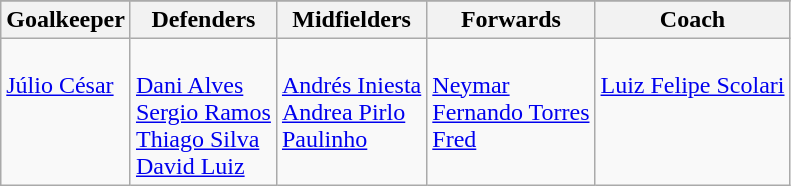<table class="wikitable">
<tr>
</tr>
<tr>
<th>Goalkeeper</th>
<th>Defenders</th>
<th>Midfielders</th>
<th>Forwards</th>
<th>Coach</th>
</tr>
<tr>
<td valign=top><br> <a href='#'>Júlio César</a></td>
<td valign=top><br> <a href='#'>Dani Alves</a><br>
 <a href='#'>Sergio Ramos</a><br>
 <a href='#'>Thiago Silva</a><br>
 <a href='#'>David Luiz</a></td>
<td valign=top><br> <a href='#'>Andrés Iniesta</a><br>
 <a href='#'>Andrea Pirlo</a><br>
 <a href='#'>Paulinho</a></td>
<td valign=top><br> <a href='#'>Neymar</a><br>
 <a href='#'>Fernando Torres</a><br>
 <a href='#'>Fred</a></td>
<td valign=top><br> <a href='#'>Luiz Felipe Scolari</a></td>
</tr>
</table>
